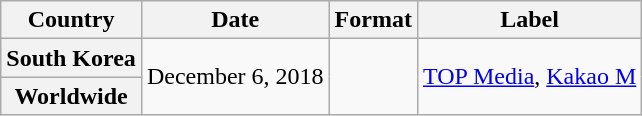<table class="wikitable plainrowheaders">
<tr>
<th>Country</th>
<th>Date</th>
<th>Format</th>
<th>Label</th>
</tr>
<tr>
<th scope="row">South Korea</th>
<td rowspan="2">December 6, 2018</td>
<td rowspan="2"></td>
<td rowspan="2"><a href='#'>TOP Media</a>, <a href='#'>Kakao M</a></td>
</tr>
<tr>
<th scope="row">Worldwide</th>
</tr>
</table>
